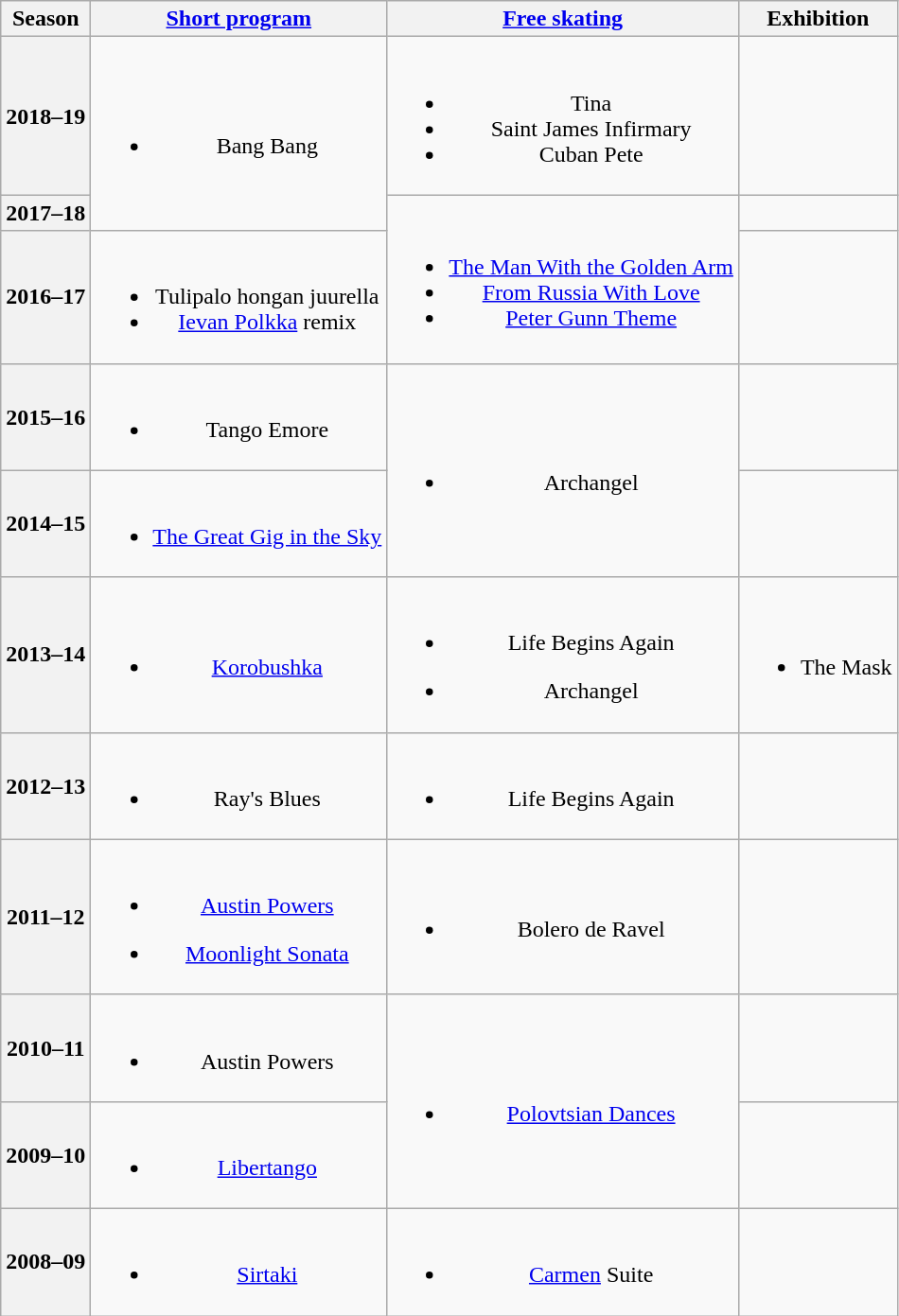<table class=wikitable style=text-align:center>
<tr>
<th>Season</th>
<th><a href='#'>Short program</a></th>
<th><a href='#'>Free skating</a></th>
<th>Exhibition</th>
</tr>
<tr>
<th>2018–19</th>
<td rowspan=2><br><ul><li>Bang Bang <br> </li></ul></td>
<td><br><ul><li>Tina <br> </li><li>Saint James Infirmary <br> </li><li>Cuban Pete <br> </li></ul></td>
<td></td>
</tr>
<tr>
<th>2017–18 <br> </th>
<td rowspan=2><br><ul><li><a href='#'>The Man With the Golden Arm</a> <br></li><li><a href='#'>From Russia With Love</a> <br></li><li><a href='#'>Peter Gunn Theme</a> <br></li></ul></td>
<td></td>
</tr>
<tr>
<th>2016–17 <br> </th>
<td><br><ul><li>Tulipalo hongan juurella <br></li><li><a href='#'>Ievan Polkka</a> remix</li></ul></td>
<td></td>
</tr>
<tr>
<th>2015–16 <br> </th>
<td><br><ul><li>Tango Emore <br></li></ul></td>
<td rowspan=2><br><ul><li>Archangel <br></li></ul></td>
<td></td>
</tr>
<tr>
<th>2014–15 <br> </th>
<td><br><ul><li><a href='#'>The Great Gig in the Sky</a> <br></li></ul></td>
<td></td>
</tr>
<tr>
<th>2013–14 <br> </th>
<td><br><ul><li><a href='#'>Korobushka</a> <br></li></ul></td>
<td><br><ul><li>Life Begins Again <br></li></ul><ul><li>Archangel <br></li></ul></td>
<td><br><ul><li>The Mask</li></ul></td>
</tr>
<tr>
<th>2012–13 <br> </th>
<td><br><ul><li>Ray's Blues <br></li></ul></td>
<td><br><ul><li>Life Begins Again <br></li></ul></td>
<td></td>
</tr>
<tr>
<th>2011–12 <br> </th>
<td><br><ul><li><a href='#'>Austin Powers</a> <br></li></ul><ul><li><a href='#'>Moonlight Sonata</a> <br></li></ul></td>
<td><br><ul><li>Bolero de Ravel <br></li></ul></td>
<td></td>
</tr>
<tr>
<th>2010–11 <br> </th>
<td><br><ul><li>Austin Powers <br></li></ul></td>
<td rowspan=2><br><ul><li><a href='#'>Polovtsian Dances</a> <br></li></ul></td>
<td></td>
</tr>
<tr>
<th>2009–10 <br> </th>
<td><br><ul><li><a href='#'>Libertango</a> <br></li></ul></td>
<td></td>
</tr>
<tr>
<th>2008–09 <br> </th>
<td><br><ul><li><a href='#'>Sirtaki</a> <br></li></ul></td>
<td><br><ul><li><a href='#'>Carmen</a> Suite <br></li></ul></td>
<td></td>
</tr>
</table>
